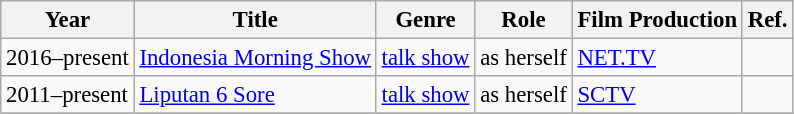<table class="wikitable" style="font-size: 95%;">
<tr>
<th>Year</th>
<th>Title</th>
<th>Genre</th>
<th>Role</th>
<th>Film Production</th>
<th>Ref.</th>
</tr>
<tr>
<td>2016–present</td>
<td><a href='#'>Indonesia Morning Show</a></td>
<td><a href='#'>talk show</a></td>
<td>as herself</td>
<td><a href='#'>NET.TV</a></td>
<td></td>
</tr>
<tr>
<td>2011–present</td>
<td><a href='#'>Liputan 6 Sore</a></td>
<td><a href='#'>talk show</a></td>
<td>as herself</td>
<td><a href='#'>SCTV</a></td>
<td></td>
</tr>
<tr>
</tr>
</table>
